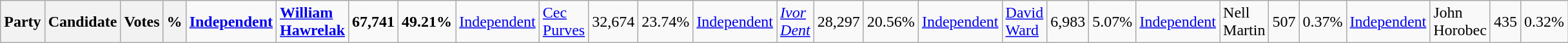<table class="wikitable">
<tr>
<th colspan="2">Party</th>
<th>Candidate</th>
<th>Votes</th>
<th>%<br></th>
<td><strong><a href='#'>Independent</a></strong></td>
<td><strong><a href='#'>William Hawrelak</a></strong></td>
<td align="right"><strong>67,741</strong></td>
<td align="right"><strong>49.21%</strong><br></td>
<td><a href='#'>Independent</a></td>
<td><a href='#'>Cec Purves</a></td>
<td align="right">32,674</td>
<td align="right">23.74%<br></td>
<td><a href='#'>Independent</a></td>
<td><em><a href='#'>Ivor Dent</a></em></td>
<td align="right">28,297</td>
<td align="right">20.56%<br></td>
<td><a href='#'>Independent</a></td>
<td><a href='#'>David Ward</a></td>
<td align="right">6,983</td>
<td align="right">5.07%<br>
</td>
<td><a href='#'>Independent</a></td>
<td>Nell Martin</td>
<td align="right">507</td>
<td align="right">0.37%<br></td>
<td><a href='#'>Independent</a></td>
<td>John Horobec</td>
<td align="right">435</td>
<td align="right">0.32%</td>
</tr>
</table>
